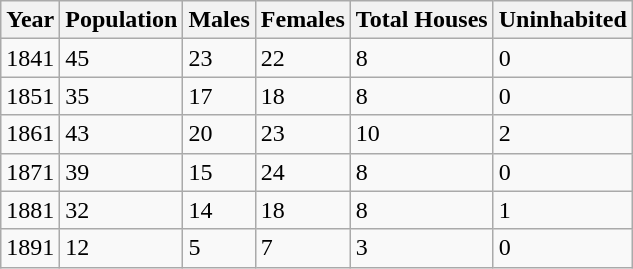<table class="wikitable">
<tr>
<th>Year</th>
<th>Population</th>
<th>Males</th>
<th>Females</th>
<th>Total Houses</th>
<th>Uninhabited</th>
</tr>
<tr>
<td>1841</td>
<td>45</td>
<td>23</td>
<td>22</td>
<td>8</td>
<td>0</td>
</tr>
<tr>
<td>1851</td>
<td>35</td>
<td>17</td>
<td>18</td>
<td>8</td>
<td>0</td>
</tr>
<tr>
<td>1861</td>
<td>43</td>
<td>20</td>
<td>23</td>
<td>10</td>
<td>2</td>
</tr>
<tr>
<td>1871</td>
<td>39</td>
<td>15</td>
<td>24</td>
<td>8</td>
<td>0</td>
</tr>
<tr>
<td>1881</td>
<td>32</td>
<td>14</td>
<td>18</td>
<td>8</td>
<td>1</td>
</tr>
<tr>
<td>1891</td>
<td>12</td>
<td>5</td>
<td>7</td>
<td>3</td>
<td>0</td>
</tr>
</table>
